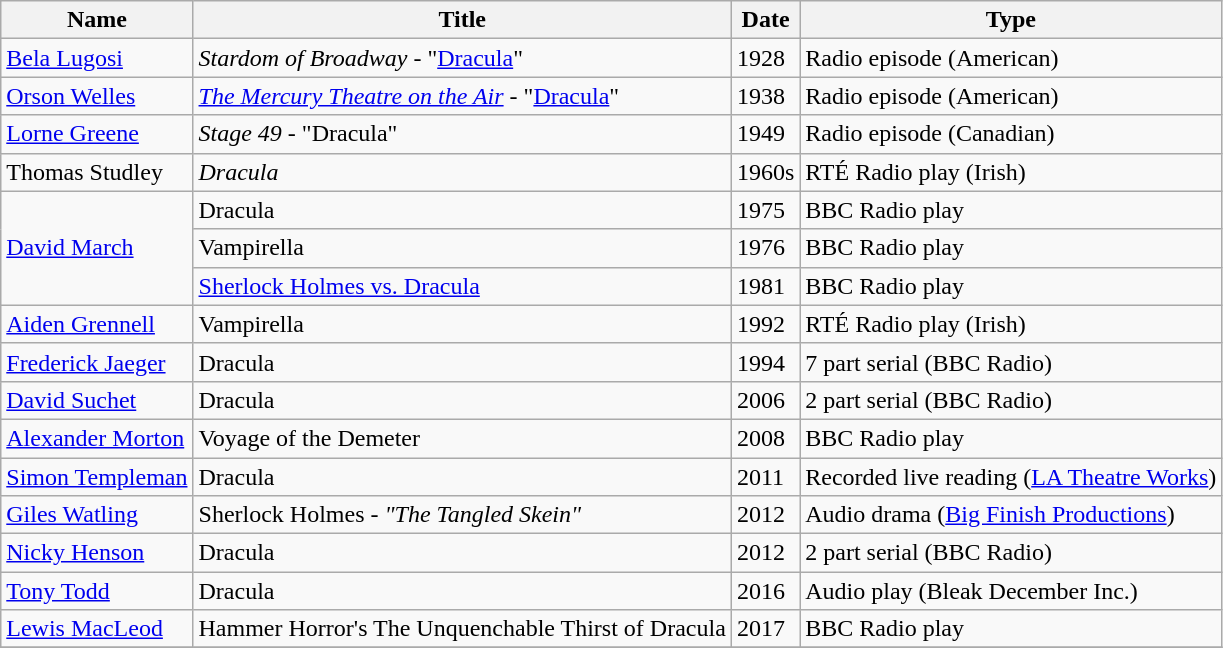<table class="wikitable sortable">
<tr>
<th scope=col>Name</th>
<th scope=col>Title</th>
<th scope=col>Date</th>
<th scope=col>Type</th>
</tr>
<tr>
<td><a href='#'>Bela Lugosi</a></td>
<td><em>Stardom of Broadway</em> - "<a href='#'>Dracula</a>"</td>
<td>1928</td>
<td>Radio episode (American)</td>
</tr>
<tr>
<td><a href='#'>Orson Welles</a></td>
<td><em><a href='#'>The Mercury Theatre on the Air</a></em> - "<a href='#'>Dracula</a>"</td>
<td>1938</td>
<td>Radio episode (American)</td>
</tr>
<tr>
<td><a href='#'>Lorne Greene</a></td>
<td><em>Stage 49</em> - "Dracula"</td>
<td>1949</td>
<td>Radio episode (Canadian)</td>
</tr>
<tr>
<td>Thomas Studley</td>
<td><em>Dracula</td>
<td>1960s</td>
<td>RTÉ Radio play (Irish)</td>
</tr>
<tr>
<td rowspan=3><a href='#'>David March</a></td>
<td></em>Dracula<em></td>
<td>1975</td>
<td>BBC Radio play</td>
</tr>
<tr>
<td></em>Vampirella<em></td>
<td>1976</td>
<td>BBC Radio play</td>
</tr>
<tr>
<td></em><a href='#'>Sherlock Holmes vs. Dracula</a><em></td>
<td>1981</td>
<td>BBC Radio play</td>
</tr>
<tr>
<td><a href='#'>Aiden Grennell</a></td>
<td></em>Vampirella<em></td>
<td>1992</td>
<td>RTÉ Radio play (Irish)</td>
</tr>
<tr>
<td><a href='#'>Frederick Jaeger</a></td>
<td></em>Dracula<em></td>
<td>1994</td>
<td>7 part serial (BBC Radio)</td>
</tr>
<tr>
<td><a href='#'>David Suchet</a></td>
<td></em>Dracula<em></td>
<td>2006</td>
<td>2 part serial (BBC Radio)</td>
</tr>
<tr>
<td><a href='#'>Alexander Morton</a></td>
<td></em>Voyage of the Demeter<em></td>
<td>2008</td>
<td>BBC Radio play</td>
</tr>
<tr>
<td><a href='#'>Simon Templeman</a></td>
<td></em>Dracula<em></td>
<td>2011</td>
<td>Recorded live reading (<a href='#'>LA Theatre Works</a>)</td>
</tr>
<tr>
<td><a href='#'>Giles Watling</a></td>
<td></em>Sherlock Holmes<em> - "The Tangled Skein"</td>
<td>2012</td>
<td>Audio drama (<a href='#'>Big Finish Productions</a>)</td>
</tr>
<tr>
<td><a href='#'>Nicky Henson</a></td>
<td></em>Dracula<em></td>
<td>2012</td>
<td>2 part serial (BBC Radio)</td>
</tr>
<tr>
<td><a href='#'>Tony Todd</a></td>
<td></em>Dracula<em></td>
<td>2016</td>
<td>Audio play (Bleak December Inc.)</td>
</tr>
<tr>
<td><a href='#'>Lewis MacLeod</a></td>
<td></em>Hammer Horror's The Unquenchable Thirst of Dracula<em></td>
<td>2017</td>
<td>BBC Radio play</td>
</tr>
<tr>
</tr>
</table>
